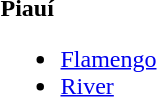<table>
<tr>
<td><strong>Piauí</strong><br><ul><li><a href='#'>Flamengo</a></li><li><a href='#'>River</a></li></ul></td>
</tr>
</table>
